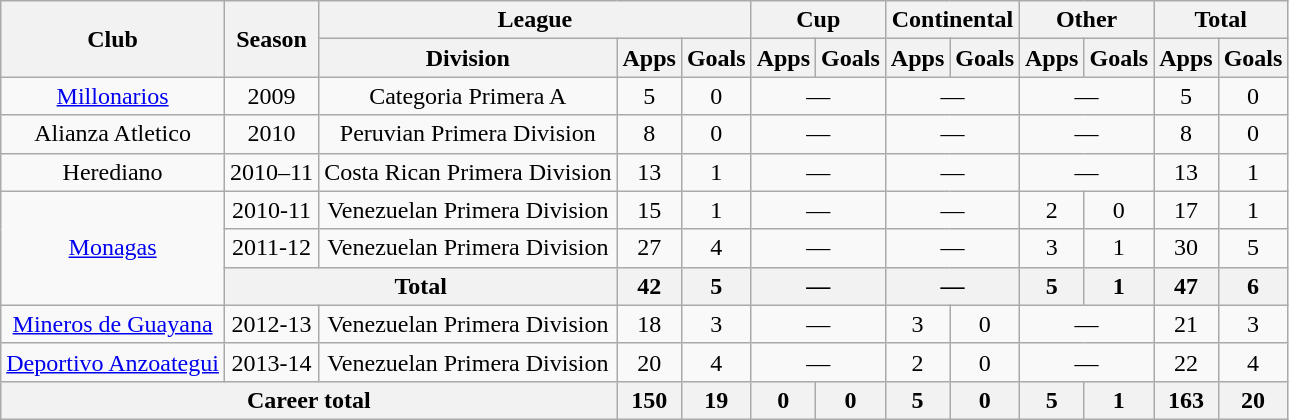<table class="wikitable" style="text-align: center;">
<tr>
<th rowspan="2">Club</th>
<th rowspan="2">Season</th>
<th colspan="3">League</th>
<th colspan="2">Cup</th>
<th colspan="2">Continental</th>
<th colspan="2">Other</th>
<th colspan="2">Total</th>
</tr>
<tr>
<th>Division</th>
<th>Apps</th>
<th>Goals</th>
<th>Apps</th>
<th>Goals</th>
<th>Apps</th>
<th>Goals</th>
<th>Apps</th>
<th>Goals</th>
<th>Apps</th>
<th>Goals</th>
</tr>
<tr>
<td><a href='#'>Millonarios</a></td>
<td>2009</td>
<td>Categoria Primera A</td>
<td>5</td>
<td>0</td>
<td colspan="2">—</td>
<td colspan="2">—</td>
<td colspan="2">—</td>
<td>5</td>
<td>0</td>
</tr>
<tr>
<td>Alianza Atletico</td>
<td>2010</td>
<td>Peruvian Primera Division</td>
<td>8</td>
<td>0</td>
<td colspan="2">—</td>
<td colspan="2">—</td>
<td colspan="2">—</td>
<td>8</td>
<td>0</td>
</tr>
<tr>
<td>Herediano</td>
<td>2010–11</td>
<td>Costa Rican Primera Division</td>
<td>13</td>
<td>1</td>
<td colspan="2">—</td>
<td colspan="2">—</td>
<td colspan="2">—</td>
<td>13</td>
<td>1</td>
</tr>
<tr>
<td rowspan="3"><a href='#'>Monagas</a></td>
<td>2010-11</td>
<td>Venezuelan Primera Division</td>
<td>15</td>
<td>1</td>
<td colspan="2">—</td>
<td colspan="2">—</td>
<td>2</td>
<td>0</td>
<td>17</td>
<td>1</td>
</tr>
<tr>
<td>2011-12</td>
<td>Venezuelan Primera Division</td>
<td>27</td>
<td>4</td>
<td colspan="2">—</td>
<td colspan="2">—</td>
<td>3</td>
<td>1</td>
<td>30</td>
<td>5</td>
</tr>
<tr>
<th colspan="2">Total</th>
<th>42</th>
<th>5</th>
<th colspan="2">—</th>
<th colspan="2">—</th>
<th>5</th>
<th>1</th>
<th>47</th>
<th>6</th>
</tr>
<tr>
<td><a href='#'>Mineros de Guayana</a></td>
<td>2012-13</td>
<td>Venezuelan Primera Division</td>
<td>18</td>
<td>3</td>
<td colspan="2">—</td>
<td>3</td>
<td>0</td>
<td colspan="2">—</td>
<td>21</td>
<td>3</td>
</tr>
<tr>
<td><a href='#'>Deportivo Anzoategui</a></td>
<td>2013-14</td>
<td>Venezuelan Primera Division</td>
<td>20</td>
<td>4</td>
<td colspan="2">—</td>
<td>2</td>
<td>0</td>
<td colspan="2">—</td>
<td>22</td>
<td>4</td>
</tr>
<tr>
<th colspan="3">Career total</th>
<th>150</th>
<th>19</th>
<th>0</th>
<th>0</th>
<th>5</th>
<th>0</th>
<th>5</th>
<th>1</th>
<th>163</th>
<th>20</th>
</tr>
</table>
